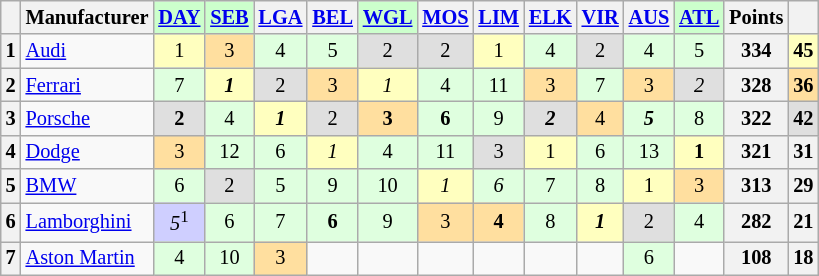<table class="wikitable" style="font-size:85%; text-align:center">
<tr style="background:#f9f9f9; vertical-align:top;">
<th valign=middle></th>
<th valign=middle>Manufacturer</th>
<td style="background:#ccffcc;"><strong><a href='#'>DAY</a></strong></td>
<td style="background:#ccffcc;"><strong><a href='#'>SEB</a></strong></td>
<th><a href='#'>LGA</a></th>
<th><a href='#'>BEL</a></th>
<td style="background:#ccffcc;"><strong><a href='#'>WGL</a></strong></td>
<th><a href='#'>MOS</a></th>
<th><a href='#'>LIM</a></th>
<th><a href='#'>ELK</a></th>
<th><a href='#'>VIR</a></th>
<th><a href='#'>AUS</a></th>
<td style="background:#ccffcc;"><strong><a href='#'>ATL</a></strong></td>
<th valign=middle>Points</th>
<th valign=middle></th>
</tr>
<tr>
<th>1</th>
<td align=left><a href='#'>Audi</a></td>
<td style="background:#ffffbf;">1</td>
<td style="background:#ffdf9f;">3</td>
<td style="background:#dfffdf;">4</td>
<td style="background:#dfffdf;">5</td>
<td style="background:#dfdfdf;">2</td>
<td style="background:#dfdfdf;">2</td>
<td style="background:#ffffbf;">1</td>
<td style="background:#dfffdf;">4</td>
<td style="background:#dfdfdf;">2</td>
<td style="background:#dfffdf;">4</td>
<td style="background:#dfffdf;">5</td>
<th>334</th>
<td style="background:#ffffbf;"><strong>45</strong></td>
</tr>
<tr>
<th>2</th>
<td align=left><a href='#'>Ferrari</a></td>
<td style="background:#dfffdf;">7</td>
<td style="background:#ffffbf;"><strong><em>1</em></strong></td>
<td style="background:#dfdfdf;">2</td>
<td style="background:#ffdf9f;">3</td>
<td style="background:#ffffbf;"><em>1</em></td>
<td style="background:#dfffdf;">4</td>
<td style="background:#dfffdf;">11</td>
<td style="background:#ffdf9f;">3</td>
<td style="background:#dfffdf;">7</td>
<td style="background:#ffdf9f;">3</td>
<td style="background:#dfdfdf;"><em>2</em></td>
<th>328</th>
<td style="background:#ffdf9f;"><strong>36</strong></td>
</tr>
<tr>
<th>3</th>
<td align=left><a href='#'>Porsche</a></td>
<td style="background:#dfdfdf;"><strong>2</strong></td>
<td style="background:#dfffdf;">4</td>
<td style="background:#ffffbf;"><strong><em>1</em></strong></td>
<td style="background:#dfdfdf;">2</td>
<td style="background:#ffdf9f;"><strong>3</strong></td>
<td style="background:#dfffdf;"><strong>6</strong></td>
<td style="background:#dfffdf;">9</td>
<td style="background:#dfdfdf;"><strong><em>2</em></strong></td>
<td style="background:#ffdf9f;">4</td>
<td style="background:#dfffdf;"><strong><em>5</em></strong></td>
<td style="background:#dfffdf;">8</td>
<th>322</th>
<td style="background:#dfdfdf;"><strong>42</strong></td>
</tr>
<tr>
<th>4</th>
<td align=left><a href='#'>Dodge</a></td>
<td style="background:#ffdf9f;">3</td>
<td style="background:#dfffdf;">12</td>
<td style="background:#dfffdf;">6</td>
<td style="background:#ffffbf;"><em>1</em></td>
<td style="background:#dfffdf;">4</td>
<td style="background:#dfffdf;">11</td>
<td style="background:#dfdfdf;">3</td>
<td style="background:#ffffbf;">1</td>
<td style="background:#dfffdf;">6</td>
<td style="background:#dfffdf;">13</td>
<td style="background:#ffffbf;"><strong>1</strong></td>
<th>321</th>
<th>31</th>
</tr>
<tr>
<th>5</th>
<td align=left><a href='#'>BMW</a></td>
<td style="background:#dfffdf;">6</td>
<td style="background:#dfdfdf;">2</td>
<td style="background:#dfffdf;">5</td>
<td style="background:#dfffdf;">9</td>
<td style="background:#dfffdf;">10</td>
<td style="background:#ffffbf;"><em>1</em></td>
<td style="background:#dfffdf;"><em>6</em></td>
<td style="background:#dfffdf;">7</td>
<td style="background:#dfffdf;">8</td>
<td style="background:#ffffbf;">1</td>
<td style="background:#ffdf9f;">3</td>
<th>313</th>
<th>29</th>
</tr>
<tr>
<th>6</th>
<td align=left><a href='#'>Lamborghini</a></td>
<td style="background:#cfcfff;"><em>5</em><sup>1</sup></td>
<td style="background:#dfffdf;">6</td>
<td style="background:#dfffdf;">7</td>
<td style="background:#dfffdf;"><strong>6</strong></td>
<td style="background:#dfffdf;">9</td>
<td style="background:#ffdf9f;">3</td>
<td style="background:#ffdf9f;"><strong>4</strong></td>
<td style="background:#dfffdf;">8</td>
<td style="background:#ffffbf;"><strong><em>1</em></strong></td>
<td style="background:#dfdfdf;">2</td>
<td style="background:#dfffdf;">4</td>
<th>282</th>
<th>21</th>
</tr>
<tr>
<th>7</th>
<td align=left><a href='#'>Aston Martin</a></td>
<td style="background:#dfffdf;">4</td>
<td style="background:#dfffdf;">10</td>
<td style="background:#ffdf9f;">3</td>
<td></td>
<td></td>
<td></td>
<td></td>
<td></td>
<td></td>
<td style="background:#dfffdf;">6</td>
<td></td>
<th>108</th>
<th>18</th>
</tr>
</table>
